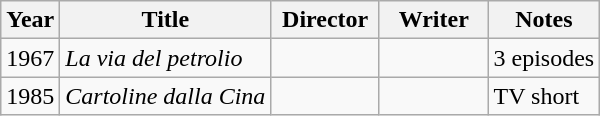<table class="wikitable">
<tr>
<th>Year</th>
<th>Title</th>
<th width=65>Director</th>
<th width=65>Writer</th>
<th>Notes</th>
</tr>
<tr>
<td>1967</td>
<td><em>La via del petrolio</em></td>
<td></td>
<td></td>
<td>3 episodes</td>
</tr>
<tr>
<td>1985</td>
<td><em>Cartoline dalla Cina</em></td>
<td></td>
<td></td>
<td>TV short</td>
</tr>
</table>
